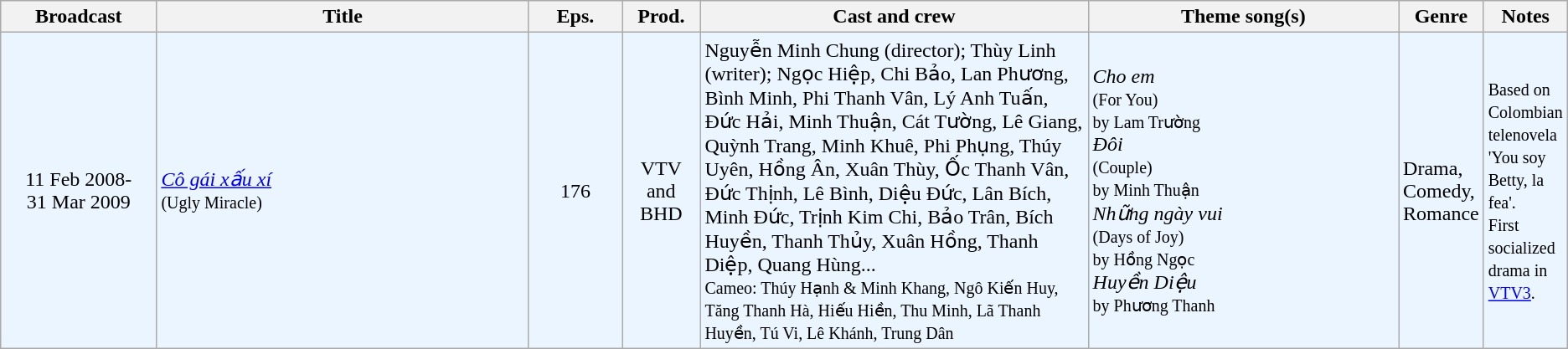<table class="wikitable sortable">
<tr>
<th style="width:10%;">Broadcast</th>
<th style="width:24%;">Title</th>
<th style="width:6%;">Eps.</th>
<th style="width:5%;">Prod.</th>
<th style="width:25%;">Cast and crew</th>
<th style="width:20%;">Theme song(s)</th>
<th style="width:5%;">Genre</th>
<th style="width:5%;">Notes</th>
</tr>
<tr ---- bgcolor="#ebf5ff">
<td style="text-align:center;">11 Feb 2008-<br>31 Mar 2009 <br></td>
<td><em><a href='#'>Cô gái xấu xí</a></em> <br><small>(Ugly Miracle)</small></td>
<td style="text-align:center;">176</td>
<td style="text-align:center;">VTV<br>and<br>BHD</td>
<td>Nguyễn Minh Chung (director); Thùy Linh (writer); Ngọc Hiệp, Chi Bảo, Lan Phương, Bình Minh, Phi Thanh Vân, Lý Anh Tuấn, Đức Hải, Minh Thuận, Cát Tường, Lê Giang, Quỳnh Trang, Minh Khuê, Phi Phụng, Thúy Uyên, Hồng Ân, Xuân Thùy, Ốc Thanh Vân, Đức Thịnh, Lê Bình, Diệu Đức, Lân Bích, Minh Đức, Trịnh Kim Chi, Bảo Trân, Bích Huyền, Thanh Thủy, Xuân Hồng, Thanh Diệp, Quang Hùng...<br><small>Cameo: Thúy Hạnh & Minh Khang, Ngô Kiến Huy, Tăng Thanh Hà, Hiếu Hiền, Thu Minh, Lã Thanh Huyền, Tú Vi, Lê Khánh, Trung Dân</small></td>
<td><em>Cho em</em><br><small>(For You)</small><br><small>by Lam Trường</small><br><em>Đôi</em><br><small>(Couple)</small><br><small>by Minh Thuận</small><br><em>Những ngày vui</em><br><small>(Days of Joy)</small><br><small>by Hồng Ngọc</small><br><em>Huyền Diệu</em><br><small>by Phương Thanh</small></td>
<td>Drama, Comedy, Romance</td>
<td><small>Based on Colombian telenovela 'You soy Betty, la fea'.<br>First socialized drama in <a href='#'>VTV3</a>.</small></td>
</tr>
</table>
